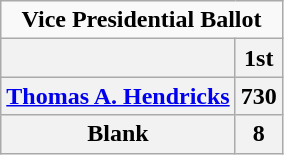<table class="wikitable" style="text-align:center">
<tr>
<td colspan="2"><strong>Vice Presidential Ballot</strong></td>
</tr>
<tr>
<th></th>
<th>1st</th>
</tr>
<tr>
<th><a href='#'>Thomas A. Hendricks</a></th>
<th>730</th>
</tr>
<tr>
<th>Blank</th>
<th>8</th>
</tr>
</table>
